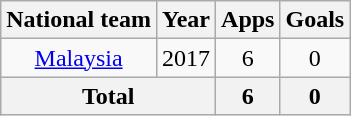<table class="wikitable" style="text-align:center">
<tr>
<th>National team</th>
<th>Year</th>
<th>Apps</th>
<th>Goals</th>
</tr>
<tr>
<td><a href='#'>Malaysia</a></td>
<td>2017</td>
<td>6</td>
<td>0</td>
</tr>
<tr>
<th colspan="2">Total</th>
<th>6</th>
<th>0</th>
</tr>
</table>
